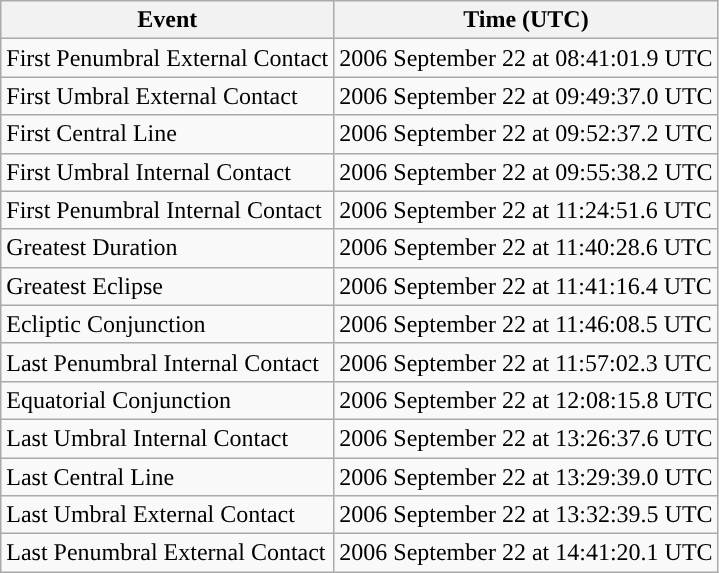<table class="wikitable">
<tr>
<th>Event</th>
<th>Time (UTC)</th>
</tr>
<tr>
<td>First Penumbral External Contact</td>
<td>2006 September 22 at 08:41:01.9 UTC</td>
</tr>
<tr>
<td>First Umbral External Contact</td>
<td>2006 September 22 at 09:49:37.0 UTC</td>
</tr>
<tr>
<td>First Central Line</td>
<td>2006 September 22 at 09:52:37.2 UTC</td>
</tr>
<tr>
<td>First Umbral Internal Contact</td>
<td>2006 September 22 at 09:55:38.2 UTC</td>
</tr>
<tr>
<td>First Penumbral Internal Contact</td>
<td>2006 September 22 at 11:24:51.6 UTC</td>
</tr>
<tr>
<td>Greatest Duration</td>
<td>2006 September 22 at 11:40:28.6 UTC</td>
</tr>
<tr>
<td>Greatest Eclipse</td>
<td>2006 September 22 at 11:41:16.4 UTC</td>
</tr>
<tr>
<td>Ecliptic Conjunction</td>
<td>2006 September 22 at 11:46:08.5 UTC</td>
</tr>
<tr>
<td>Last Penumbral Internal Contact</td>
<td>2006 September 22 at 11:57:02.3 UTC</td>
</tr>
<tr>
<td>Equatorial Conjunction</td>
<td>2006 September 22 at 12:08:15.8 UTC</td>
</tr>
<tr>
<td>Last Umbral Internal Contact</td>
<td>2006 September 22 at 13:26:37.6 UTC</td>
</tr>
<tr>
<td>Last Central Line</td>
<td>2006 September 22 at 13:29:39.0 UTC</td>
</tr>
<tr>
<td>Last Umbral External Contact</td>
<td>2006 September 22 at 13:32:39.5 UTC</td>
</tr>
<tr>
<td>Last Penumbral External Contact</td>
<td>2006 September 22 at 14:41:20.1 UTC</td>
</tr>
</table>
